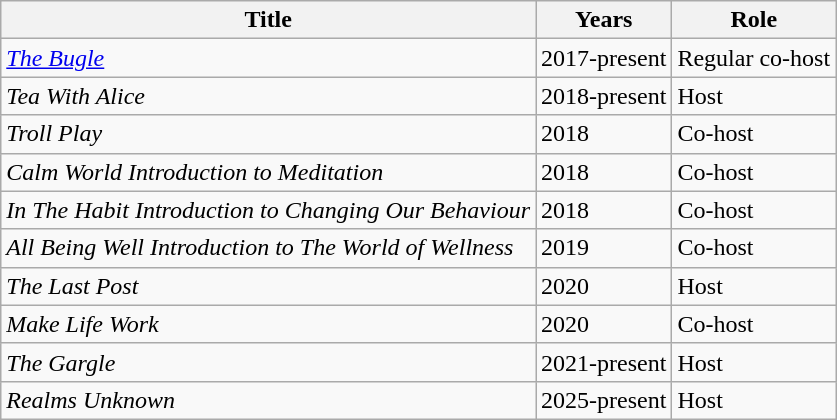<table class="wikitable">
<tr>
<th>Title</th>
<th>Years</th>
<th>Role</th>
</tr>
<tr>
<td><em><a href='#'>The Bugle</a></em></td>
<td>2017-present</td>
<td>Regular co-host</td>
</tr>
<tr>
<td><em>Tea With Alice</em></td>
<td>2018-present</td>
<td>Host</td>
</tr>
<tr>
<td><em>Troll Play</em></td>
<td>2018</td>
<td>Co-host</td>
</tr>
<tr>
<td><em>Calm World Introduction to Meditation</em></td>
<td>2018</td>
<td>Co-host</td>
</tr>
<tr>
<td><em>In The Habit Introduction to Changing Our Behaviour</em></td>
<td>2018</td>
<td>Co-host</td>
</tr>
<tr>
<td><em>All Being Well Introduction to The World of Wellness</em></td>
<td>2019</td>
<td>Co-host</td>
</tr>
<tr>
<td><em>The Last Post</em></td>
<td>2020</td>
<td>Host</td>
</tr>
<tr>
<td><em>Make Life Work</em></td>
<td>2020</td>
<td>Co-host</td>
</tr>
<tr>
<td><em>The Gargle</em></td>
<td>2021-present</td>
<td>Host</td>
</tr>
<tr>
<td><em>Realms Unknown</em></td>
<td>2025-present</td>
<td>Host</td>
</tr>
</table>
